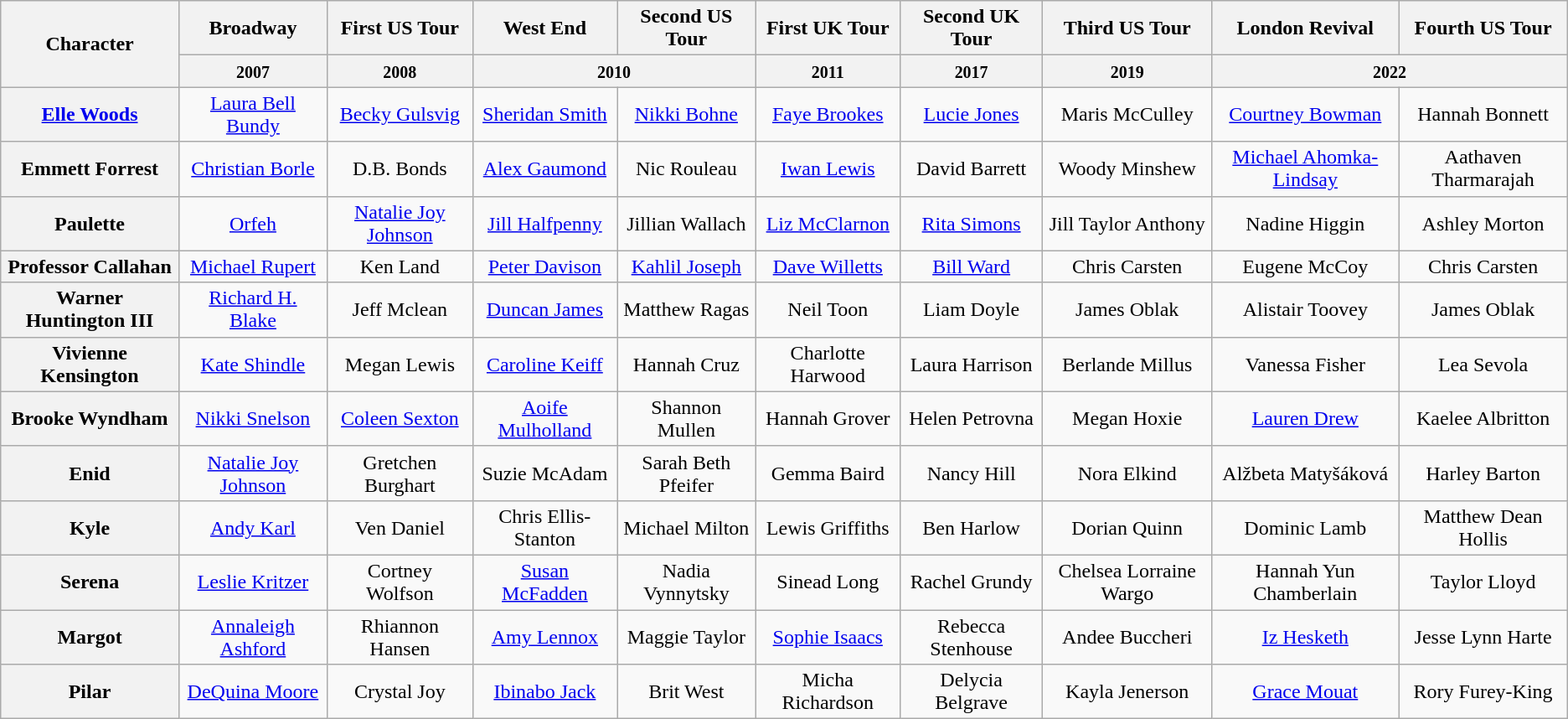<table class="wikitable">
<tr>
<th rowspan="2">Character</th>
<th>Broadway</th>
<th>First US Tour</th>
<th>West End</th>
<th>Second US Tour</th>
<th>First UK Tour</th>
<th>Second UK Tour</th>
<th>Third US Tour</th>
<th>London Revival</th>
<th>Fourth US Tour</th>
</tr>
<tr>
<th><small>2007</small></th>
<th><small>2008</small></th>
<th colspan="2"><small>2010</small></th>
<th><small>2011</small></th>
<th><small>2017</small></th>
<th><small>2019</small></th>
<th colspan="2"><small>2022</small></th>
</tr>
<tr>
<th><a href='#'>Elle Woods</a></th>
<td align="center"><a href='#'>Laura Bell Bundy</a></td>
<td align="center"><a href='#'>Becky Gulsvig</a></td>
<td align="center"><a href='#'>Sheridan Smith</a></td>
<td align="center"><a href='#'>Nikki Bohne</a></td>
<td align="center"><a href='#'>Faye Brookes</a></td>
<td align="center"><a href='#'>Lucie Jones</a></td>
<td align="center">Maris McCulley</td>
<td align="center"><a href='#'>Courtney Bowman</a></td>
<td align="center">Hannah Bonnett</td>
</tr>
<tr>
<th>Emmett Forrest</th>
<td align="center"><a href='#'>Christian Borle</a></td>
<td align="center">D.B. Bonds</td>
<td align="center"><a href='#'>Alex Gaumond</a></td>
<td align="center">Nic Rouleau</td>
<td align="center"><a href='#'>Iwan Lewis</a></td>
<td align="center">David Barrett</td>
<td align="center">Woody Minshew</td>
<td align="center"><a href='#'>Michael Ahomka-Lindsay</a></td>
<td align="center">Aathaven Tharmarajah</td>
</tr>
<tr>
<th>Paulette</th>
<td align="center"><a href='#'>Orfeh</a></td>
<td align="center"><a href='#'>Natalie Joy Johnson</a></td>
<td align="center"><a href='#'>Jill Halfpenny</a></td>
<td align="center">Jillian Wallach</td>
<td align="center"><a href='#'>Liz McClarnon</a></td>
<td align="center"><a href='#'>Rita Simons</a></td>
<td align="center">Jill Taylor Anthony</td>
<td align="center">Nadine Higgin</td>
<td align="center">Ashley Morton</td>
</tr>
<tr>
<th>Professor Callahan</th>
<td align="center"><a href='#'>Michael Rupert</a></td>
<td align="center">Ken Land</td>
<td align="center"><a href='#'>Peter Davison</a></td>
<td align="center"><a href='#'>Kahlil Joseph</a></td>
<td align="center"><a href='#'>Dave Willetts</a></td>
<td align="center"><a href='#'>Bill Ward</a></td>
<td align="center">Chris Carsten</td>
<td align="center">Eugene McCoy</td>
<td align="center">Chris Carsten</td>
</tr>
<tr>
<th>Warner Huntington III</th>
<td align="center"><a href='#'>Richard H. Blake</a></td>
<td align="center">Jeff Mclean</td>
<td align="center"><a href='#'>Duncan James</a></td>
<td align="center">Matthew Ragas</td>
<td align="center">Neil Toon</td>
<td align="center">Liam Doyle</td>
<td align="center">James Oblak</td>
<td align="center">Alistair Toovey</td>
<td align="center">James Oblak</td>
</tr>
<tr>
<th>Vivienne Kensington</th>
<td align="center"><a href='#'>Kate Shindle</a></td>
<td align="center">Megan Lewis</td>
<td align="center"><a href='#'>Caroline Keiff</a></td>
<td align="center">Hannah Cruz</td>
<td align="center">Charlotte Harwood</td>
<td align="center">Laura Harrison</td>
<td align="center">Berlande Millus</td>
<td align="center">Vanessa Fisher</td>
<td align="center">Lea Sevola</td>
</tr>
<tr>
<th>Brooke Wyndham</th>
<td align="center"><a href='#'>Nikki Snelson</a></td>
<td align="center"><a href='#'>Coleen Sexton</a></td>
<td align="center"><a href='#'>Aoife Mulholland</a></td>
<td align="center">Shannon Mullen</td>
<td align="center">Hannah Grover</td>
<td align="center">Helen Petrovna</td>
<td align="center">Megan Hoxie</td>
<td align="center"><a href='#'>Lauren Drew</a></td>
<td align="center">Kaelee Albritton</td>
</tr>
<tr>
<th>Enid</th>
<td align="center"><a href='#'>Natalie Joy Johnson</a></td>
<td align="center">Gretchen Burghart</td>
<td align="center">Suzie McAdam</td>
<td align="center">Sarah Beth Pfeifer</td>
<td align="center">Gemma Baird</td>
<td align="center">Nancy Hill</td>
<td align="center">Nora Elkind</td>
<td align="center">Alžbeta Matyšáková</td>
<td align="center">Harley Barton</td>
</tr>
<tr>
<th>Kyle</th>
<td align="center"><a href='#'>Andy Karl</a></td>
<td align="center">Ven Daniel</td>
<td align="center">Chris Ellis-Stanton</td>
<td align="center">Michael Milton</td>
<td align="center">Lewis Griffiths</td>
<td align="center">Ben Harlow</td>
<td align="center">Dorian Quinn</td>
<td align="center">Dominic Lamb</td>
<td align="center">Matthew Dean Hollis</td>
</tr>
<tr>
<th>Serena</th>
<td align="center"><a href='#'>Leslie Kritzer</a></td>
<td align="center">Cortney Wolfson</td>
<td align="center"><a href='#'>Susan McFadden</a></td>
<td align="center">Nadia Vynnytsky</td>
<td align="center">Sinead Long</td>
<td align="center">Rachel Grundy</td>
<td align="center">Chelsea Lorraine Wargo</td>
<td align="center">Hannah Yun Chamberlain</td>
<td align="center">Taylor Lloyd</td>
</tr>
<tr>
<th>Margot</th>
<td align="center"><a href='#'>Annaleigh Ashford</a></td>
<td align="center">Rhiannon Hansen</td>
<td align="center"><a href='#'>Amy Lennox</a></td>
<td align="center">Maggie Taylor</td>
<td align="center"><a href='#'>Sophie Isaacs</a></td>
<td align="center">Rebecca Stenhouse</td>
<td align="center">Andee Buccheri</td>
<td align="center"><a href='#'>Iz Hesketh</a></td>
<td align="center">Jesse Lynn Harte</td>
</tr>
<tr>
<th>Pilar</th>
<td align="center"><a href='#'>DeQuina Moore</a></td>
<td align="center">Crystal Joy</td>
<td align="center"><a href='#'>Ibinabo Jack</a></td>
<td align="center">Brit West</td>
<td align="center">Micha Richardson</td>
<td align="center">Delycia Belgrave</td>
<td align="center">Kayla Jenerson</td>
<td align="center"><a href='#'>Grace Mouat</a></td>
<td align="center">Rory Furey-King</td>
</tr>
</table>
